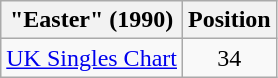<table class="wikitable">
<tr>
<th>"Easter" (1990)</th>
<th>Position</th>
</tr>
<tr>
<td><a href='#'>UK Singles Chart</a></td>
<td align="center">34</td>
</tr>
</table>
